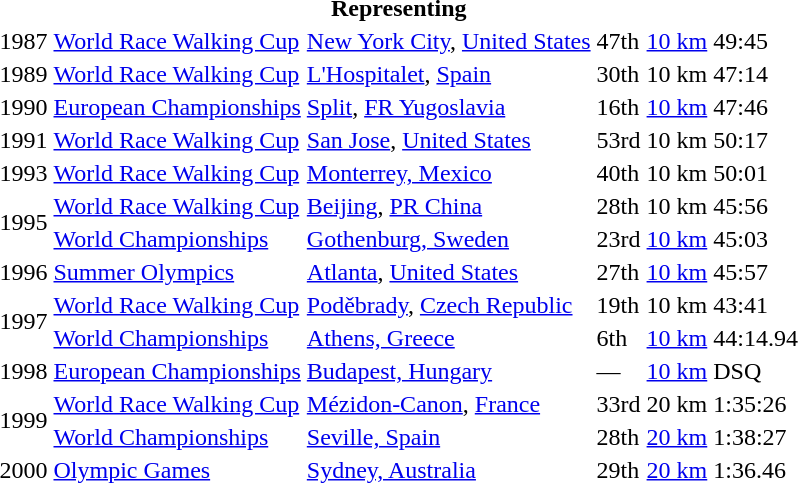<table>
<tr>
<th colspan="6">Representing </th>
</tr>
<tr>
<td>1987</td>
<td><a href='#'>World Race Walking Cup</a></td>
<td><a href='#'>New York City</a>, <a href='#'>United States</a></td>
<td>47th</td>
<td><a href='#'>10 km</a></td>
<td>49:45</td>
</tr>
<tr>
<td>1989</td>
<td><a href='#'>World Race Walking Cup</a></td>
<td><a href='#'>L'Hospitalet</a>, <a href='#'>Spain</a></td>
<td>30th</td>
<td>10 km</td>
<td>47:14</td>
</tr>
<tr>
<td>1990</td>
<td><a href='#'>European Championships</a></td>
<td><a href='#'>Split</a>, <a href='#'>FR Yugoslavia</a></td>
<td>16th</td>
<td><a href='#'>10 km</a></td>
<td>47:46</td>
</tr>
<tr>
<td>1991</td>
<td><a href='#'>World Race Walking Cup</a></td>
<td><a href='#'>San Jose</a>, <a href='#'>United States</a></td>
<td>53rd</td>
<td>10 km</td>
<td>50:17</td>
</tr>
<tr>
<td>1993</td>
<td><a href='#'>World Race Walking Cup</a></td>
<td><a href='#'>Monterrey, Mexico</a></td>
<td>40th</td>
<td>10 km</td>
<td>50:01</td>
</tr>
<tr>
<td rowspan=2>1995</td>
<td><a href='#'>World Race Walking Cup</a></td>
<td><a href='#'>Beijing</a>, <a href='#'>PR China</a></td>
<td>28th</td>
<td>10 km</td>
<td>45:56</td>
</tr>
<tr>
<td><a href='#'>World Championships</a></td>
<td><a href='#'>Gothenburg, Sweden</a></td>
<td>23rd</td>
<td><a href='#'>10 km</a></td>
<td>45:03</td>
</tr>
<tr>
<td>1996</td>
<td><a href='#'>Summer Olympics</a></td>
<td><a href='#'>Atlanta</a>, <a href='#'>United States</a></td>
<td>27th</td>
<td><a href='#'>10 km</a></td>
<td>45:57</td>
</tr>
<tr>
<td rowspan=2>1997</td>
<td><a href='#'>World Race Walking Cup</a></td>
<td><a href='#'>Poděbrady</a>, <a href='#'>Czech Republic</a></td>
<td>19th</td>
<td>10 km</td>
<td>43:41</td>
</tr>
<tr>
<td><a href='#'>World Championships</a></td>
<td><a href='#'>Athens, Greece</a></td>
<td>6th</td>
<td><a href='#'>10 km</a></td>
<td>44:14.94</td>
</tr>
<tr>
<td>1998</td>
<td><a href='#'>European Championships</a></td>
<td><a href='#'>Budapest, Hungary</a></td>
<td>—</td>
<td><a href='#'>10 km</a></td>
<td>DSQ</td>
</tr>
<tr>
<td rowspan=2>1999</td>
<td><a href='#'>World Race Walking Cup</a></td>
<td><a href='#'>Mézidon-Canon</a>, <a href='#'>France</a></td>
<td>33rd</td>
<td>20 km</td>
<td>1:35:26</td>
</tr>
<tr>
<td><a href='#'>World Championships</a></td>
<td><a href='#'>Seville, Spain</a></td>
<td>28th</td>
<td><a href='#'>20 km</a></td>
<td>1:38:27</td>
</tr>
<tr>
<td>2000</td>
<td><a href='#'>Olympic Games</a></td>
<td><a href='#'>Sydney, Australia</a></td>
<td>29th</td>
<td><a href='#'>20 km</a></td>
<td>1:36.46</td>
</tr>
</table>
